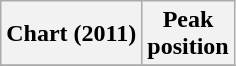<table class="wikitable plainrowheaders" style="text-align:center;">
<tr>
<th scope="col">Chart (2011)</th>
<th scope="col">Peak<br>position</th>
</tr>
<tr>
</tr>
</table>
